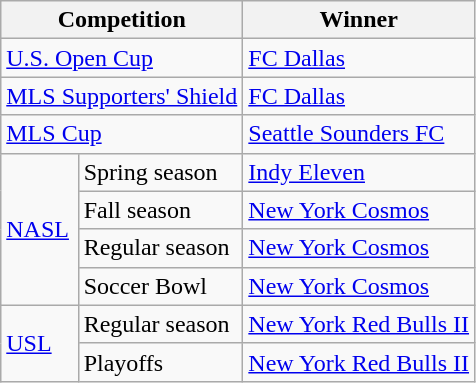<table class="wikitable">
<tr>
<th colspan=2>Competition</th>
<th>Winner</th>
</tr>
<tr>
<td colspan=2><a href='#'>U.S. Open Cup</a></td>
<td><a href='#'>FC Dallas</a></td>
</tr>
<tr>
<td colspan=2><a href='#'>MLS Supporters' Shield</a></td>
<td><a href='#'>FC Dallas</a></td>
</tr>
<tr>
<td colspan=2><a href='#'>MLS Cup</a></td>
<td><a href='#'>Seattle Sounders FC</a></td>
</tr>
<tr>
<td rowspan=4><a href='#'>NASL</a></td>
<td>Spring season</td>
<td><a href='#'>Indy Eleven</a></td>
</tr>
<tr>
<td>Fall season</td>
<td><a href='#'>New York Cosmos</a></td>
</tr>
<tr>
<td>Regular season</td>
<td><a href='#'>New York Cosmos</a></td>
</tr>
<tr>
<td>Soccer Bowl</td>
<td><a href='#'>New York Cosmos</a></td>
</tr>
<tr>
<td rowspan=2><a href='#'>USL</a></td>
<td>Regular season</td>
<td><a href='#'>New York Red Bulls II</a></td>
</tr>
<tr>
<td>Playoffs</td>
<td><a href='#'>New York Red Bulls II</a></td>
</tr>
</table>
